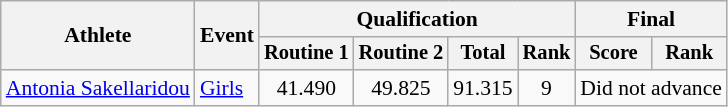<table class="wikitable" style="font-size:90%">
<tr>
<th rowspan="2">Athlete</th>
<th rowspan="2">Event</th>
<th colspan="4">Qualification</th>
<th colspan="2">Final</th>
</tr>
<tr style="font-size:95%">
<th>Routine 1</th>
<th>Routine 2</th>
<th>Total</th>
<th>Rank</th>
<th>Score</th>
<th>Rank</th>
</tr>
<tr align=center>
<td align=left><a href='#'>Antonia Sakellaridou</a></td>
<td align=left><a href='#'>Girls</a></td>
<td>41.490</td>
<td>49.825</td>
<td>91.315</td>
<td>9</td>
<td colspan=2>Did not advance</td>
</tr>
</table>
